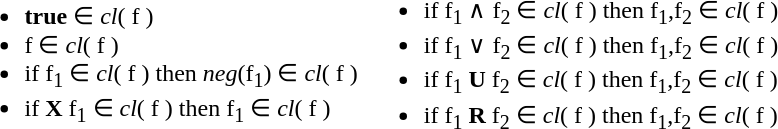<table>
<tr>
<td><br><ul><li><strong>true</strong>  ∈ <em>cl</em>( f )</li><li>f ∈ <em>cl</em>( f )</li><li>if f<sub>1</sub> ∈ <em>cl</em>( f ) then <em>neg</em>(f<sub>1</sub>) ∈ <em>cl</em>( f )</li><li>if <strong>X</strong> f<sub>1</sub> ∈ <em>cl</em>( f ) then f<sub>1</sub> ∈ <em>cl</em>( f )</li></ul></td>
<td><br><ul><li>if f<sub>1</sub> ∧ f<sub>2</sub> ∈ <em>cl</em>( f ) then f<sub>1</sub>,f<sub>2</sub> ∈ <em>cl</em>( f )</li><li>if f<sub>1</sub> ∨ f<sub>2</sub> ∈ <em>cl</em>( f ) then f<sub>1</sub>,f<sub>2</sub> ∈ <em>cl</em>( f )</li><li>if f<sub>1</sub> <strong>U</strong> f<sub>2</sub> ∈ <em>cl</em>( f ) then f<sub>1</sub>,f<sub>2</sub> ∈ <em>cl</em>( f )</li><li>if f<sub>1</sub> <strong>R</strong> f<sub>2</sub> ∈ <em>cl</em>( f ) then f<sub>1</sub>,f<sub>2</sub> ∈ <em>cl</em>( f )</li></ul></td>
</tr>
</table>
